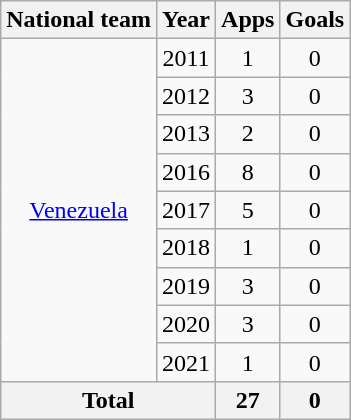<table class=wikitable style=text-align:center>
<tr>
<th>National team</th>
<th>Year</th>
<th>Apps</th>
<th>Goals</th>
</tr>
<tr>
<td rowspan="9"><a href='#'>Venezuela</a></td>
<td>2011</td>
<td>1</td>
<td>0</td>
</tr>
<tr>
<td>2012</td>
<td>3</td>
<td>0</td>
</tr>
<tr>
<td>2013</td>
<td>2</td>
<td>0</td>
</tr>
<tr>
<td>2016</td>
<td>8</td>
<td>0</td>
</tr>
<tr>
<td>2017</td>
<td>5</td>
<td>0</td>
</tr>
<tr>
<td>2018</td>
<td>1</td>
<td>0</td>
</tr>
<tr>
<td>2019</td>
<td>3</td>
<td>0</td>
</tr>
<tr>
<td>2020</td>
<td>3</td>
<td>0</td>
</tr>
<tr>
<td>2021</td>
<td>1</td>
<td>0</td>
</tr>
<tr>
<th colspan="2">Total</th>
<th>27</th>
<th>0</th>
</tr>
</table>
